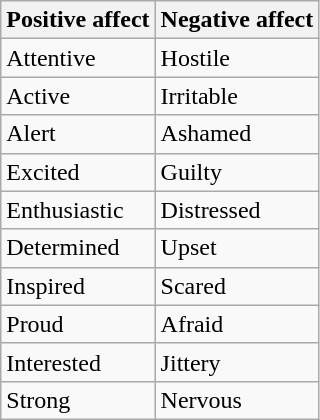<table class="wikitable">
<tr>
<th scope="col">Positive affect</th>
<th scope="col">Negative affect</th>
</tr>
<tr>
<td>Attentive</td>
<td>Hostile</td>
</tr>
<tr>
<td>Active</td>
<td>Irritable</td>
</tr>
<tr>
<td>Alert</td>
<td>Ashamed</td>
</tr>
<tr>
<td>Excited</td>
<td>Guilty</td>
</tr>
<tr>
<td>Enthusiastic</td>
<td>Distressed</td>
</tr>
<tr>
<td>Determined</td>
<td>Upset</td>
</tr>
<tr>
<td>Inspired</td>
<td>Scared</td>
</tr>
<tr>
<td>Proud</td>
<td>Afraid</td>
</tr>
<tr>
<td>Interested</td>
<td>Jittery</td>
</tr>
<tr>
<td>Strong</td>
<td>Nervous</td>
</tr>
</table>
